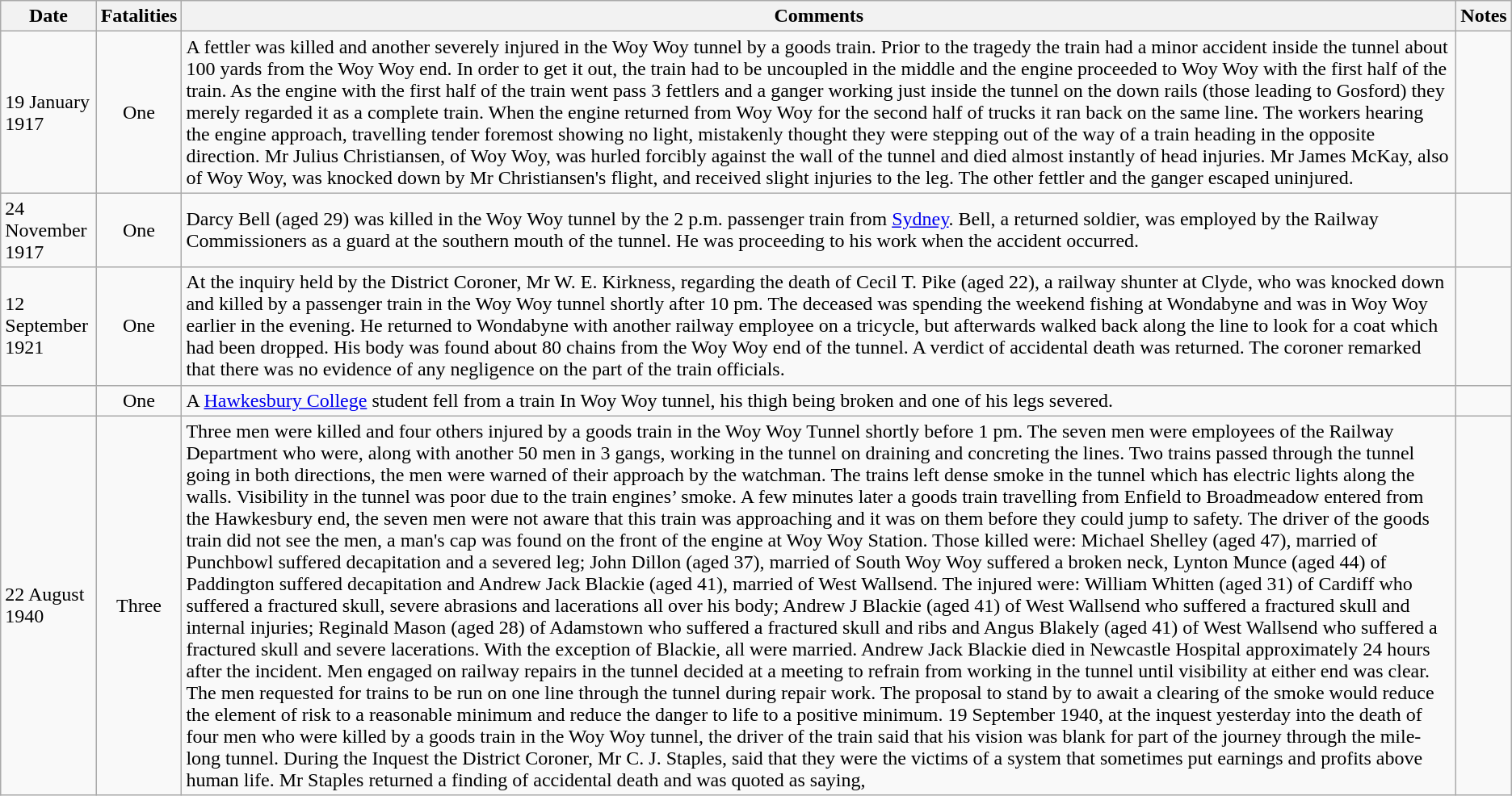<table class="wikitable sortable">
<tr>
<th>Date</th>
<th>Fatalities</th>
<th>Comments</th>
<th>Notes</th>
</tr>
<tr>
<td>19 January 1917</td>
<td align=center>One</td>
<td>A fettler was killed and another severely injured in the Woy Woy tunnel by a goods train. Prior to the tragedy the train had a minor accident inside the tunnel about 100 yards from the Woy Woy end. In order to get it out, the train had to be uncoupled in the middle and the engine proceeded to Woy Woy with the first half of the train. As the engine with the first half of the train went pass 3 fettlers and a ganger working just inside the tunnel on the down rails (those leading to Gosford) they merely regarded it as a complete train. When the engine returned from Woy Woy for the second half of trucks it ran back on the same line. The workers hearing the engine approach, travelling tender foremost showing no light, mistakenly thought they were stepping out of the way of a train heading in the opposite direction. Mr Julius Christiansen, of Woy Woy, was hurled forcibly against the wall of the tunnel and died almost instantly of head injuries. Mr James McKay, also of Woy Woy, was knocked down by Mr Christiansen's flight, and received slight injuries to the leg. The other fettler and the ganger escaped uninjured.</td>
<td></td>
</tr>
<tr>
<td>24 November 1917</td>
<td align=center>One</td>
<td>Darcy Bell (aged 29) was killed in the Woy Woy tunnel by the 2 p.m. passenger train from <a href='#'>Sydney</a>. Bell, a returned soldier, was employed by the Railway Commissioners as a guard at the southern mouth of the tunnel. He was proceeding to his work when the accident occurred.</td>
<td></td>
</tr>
<tr>
<td>12 September 1921</td>
<td align=center>One</td>
<td>At the inquiry held by the District Coroner, Mr W. E. Kirkness, regarding the death of Cecil T. Pike (aged 22), a railway shunter at Clyde, who was knocked down and killed by a passenger train in the Woy Woy tunnel shortly after 10 pm. The deceased was spending the weekend fishing at Wondabyne and was in Woy Woy earlier in the evening. He returned to Wondabyne with another railway employee on a tricycle, but afterwards walked back along the line to look for a coat which had been dropped. His body was found about 80 chains from the Woy Woy end of the tunnel. A verdict of accidental death was returned. The coroner remarked that there was no evidence of any negligence on the part of the train officials.</td>
<td></td>
</tr>
<tr>
<td></td>
<td align=center>One</td>
<td>A <a href='#'>Hawkesbury College</a> student fell from a train In Woy Woy tunnel, his thigh being broken and one of his legs severed.</td>
<td></td>
</tr>
<tr>
<td>22 August 1940</td>
<td align=center>Three</td>
<td>Three men were killed and four others injured by a goods train in the Woy Woy Tunnel shortly before 1 pm. The seven men were employees of the Railway Department who were, along with another 50 men in 3 gangs, working in the tunnel on draining and concreting the lines. Two trains passed through the tunnel going in both directions, the men were warned of their approach by the watchman. The trains left dense smoke in the tunnel which has electric lights along the walls. Visibility in the tunnel was poor due to the train engines’ smoke. A few minutes later a goods train travelling from Enfield to Broadmeadow entered from the Hawkesbury end, the seven men were not aware that this train was approaching and it was on them before they could jump to safety. The driver of the goods train did not see the men, a man's cap was found on the front of the engine at Woy Woy Station. Those killed were: Michael Shelley (aged 47), married of Punchbowl suffered decapitation and a severed leg; John Dillon (aged 37), married of South Woy Woy suffered a broken neck, Lynton Munce (aged 44) of Paddington suffered decapitation and Andrew Jack Blackie (aged 41), married of West Wallsend. The injured were: William Whitten (aged 31) of Cardiff who suffered a fractured skull, severe abrasions and lacerations all over his body; Andrew J Blackie (aged 41) of West Wallsend who suffered a fractured skull and internal injuries; Reginald Mason (aged 28) of Adamstown who suffered a fractured skull and ribs and Angus Blakely (aged 41) of West Wallsend who suffered a fractured skull and severe lacerations. With the exception of Blackie, all were married. Andrew Jack Blackie died in Newcastle Hospital approximately 24 hours after the incident. Men engaged on railway repairs in the tunnel decided at a meeting to refrain from working in the tunnel until visibility at either end was clear. The men requested for trains to be run on one line through the tunnel during repair work. The proposal to stand by to await a clearing of the smoke would reduce the element of risk to a reasonable minimum and reduce the danger to life to a positive minimum. 19 September 1940, at the inquest yesterday into the death of four men who were killed by a goods train in the Woy Woy tunnel, the driver of the train said that his vision was blank for part of the journey through the mile-long tunnel. During the Inquest the District Coroner, Mr C. J. Staples, said that they were the victims of a system that sometimes put earnings and profits above human life. Mr Staples returned a finding of accidental death and was quoted as saying,<br></td>
<td></td>
</tr>
</table>
